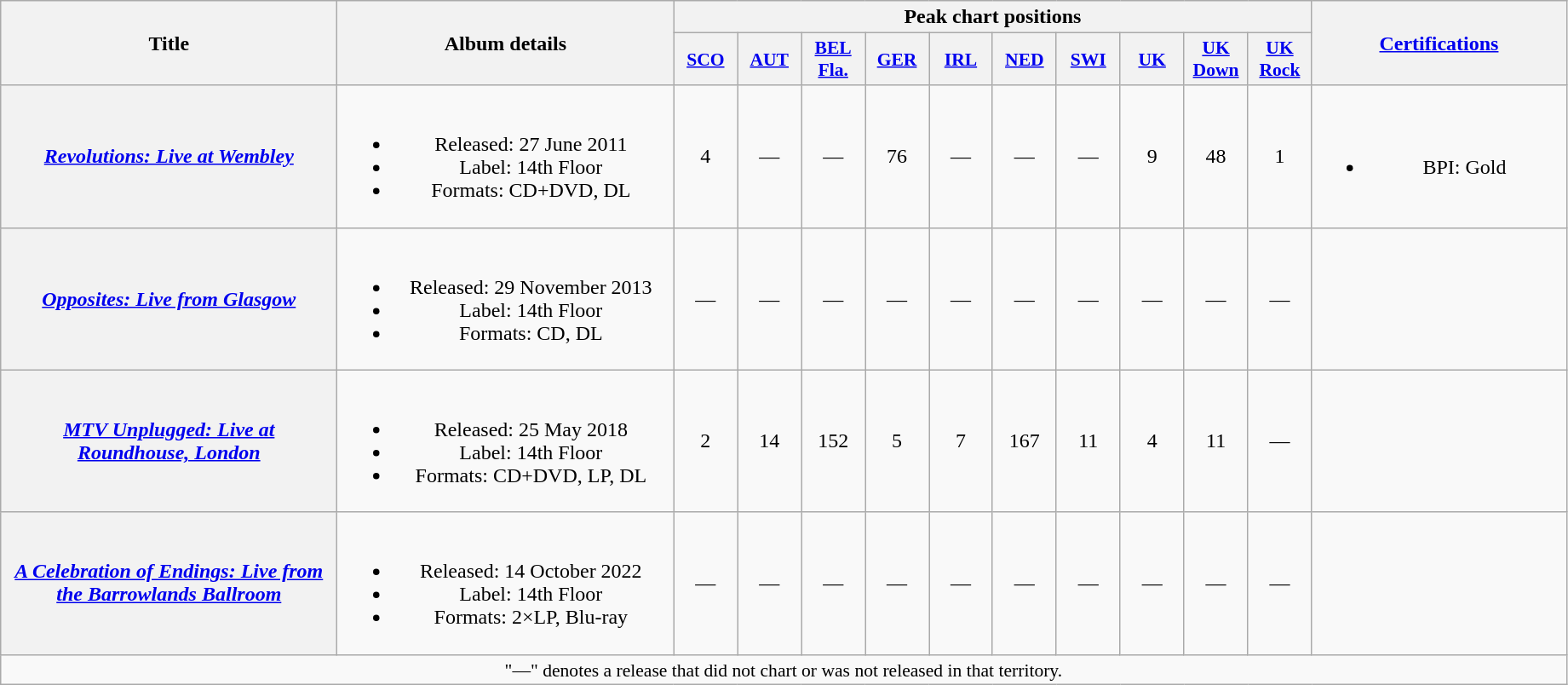<table class="wikitable plainrowheaders" style="text-align:center;">
<tr>
<th scope="col" rowspan="2" style="width:16em;">Title</th>
<th scope="col" rowspan="2" style="width:16em;">Album details</th>
<th scope="col" colspan="10">Peak chart positions</th>
<th scope="col" rowspan="2" style="width:12em;"><a href='#'>Certifications</a></th>
</tr>
<tr>
<th scope="col" style="width:3em;font-size:90%;"><a href='#'>SCO</a><br></th>
<th scope="col" style="width:3em;font-size:90%;"><a href='#'>AUT</a><br></th>
<th scope="col" style="width:3em;font-size:90%;"><a href='#'>BEL<br>Fla.</a><br></th>
<th scope="col" style="width:3em;font-size:90%;"><a href='#'>GER</a><br></th>
<th scope="col" style="width:3em;font-size:90%;"><a href='#'>IRL</a><br></th>
<th scope="col" style="width:3em;font-size:90%;"><a href='#'>NED</a><br></th>
<th scope="col" style="width:3em;font-size:90%;"><a href='#'>SWI</a><br></th>
<th scope="col" style="width:3em;font-size:90%;"><a href='#'>UK</a><br></th>
<th scope="col" style="width:3em;font-size:90%;"><a href='#'>UK<br>Down</a><br></th>
<th scope="col" style="width:3em;font-size:90%;"><a href='#'>UK<br>Rock</a><br></th>
</tr>
<tr>
<th scope="row"><em><a href='#'>Revolutions: Live at Wembley</a></em></th>
<td><br><ul><li>Released: 27 June 2011</li><li>Label: 14th Floor</li><li>Formats: CD+DVD, DL</li></ul></td>
<td>4</td>
<td>—</td>
<td>—</td>
<td>76</td>
<td>—</td>
<td>—</td>
<td>—</td>
<td>9</td>
<td>48</td>
<td>1</td>
<td><br><ul><li>BPI: Gold</li></ul></td>
</tr>
<tr>
<th scope="row"><em><a href='#'>Opposites: Live from Glasgow</a></em></th>
<td><br><ul><li>Released: 29 November 2013</li><li>Label: 14th Floor</li><li>Formats: CD, DL</li></ul></td>
<td>—</td>
<td>—</td>
<td>—</td>
<td>—</td>
<td>—</td>
<td>—</td>
<td>—</td>
<td>—</td>
<td>—</td>
<td>—</td>
<td></td>
</tr>
<tr>
<th scope="row"><em><a href='#'>MTV Unplugged: Live at<br>Roundhouse, London</a></em></th>
<td><br><ul><li>Released: 25 May 2018</li><li>Label: 14th Floor</li><li>Formats: CD+DVD, LP, DL</li></ul></td>
<td>2</td>
<td>14</td>
<td>152</td>
<td>5</td>
<td>7</td>
<td>167</td>
<td>11</td>
<td>4</td>
<td>11</td>
<td>—</td>
<td></td>
</tr>
<tr>
<th scope="row"><em><a href='#'>A Celebration of Endings: Live from the Barrowlands Ballroom</a></em></th>
<td><br><ul><li>Released: 14 October 2022</li><li>Label: 14th Floor</li><li>Formats: 2×LP, Blu-ray</li></ul></td>
<td>—</td>
<td>—</td>
<td>—</td>
<td>—</td>
<td>—</td>
<td>—</td>
<td>—</td>
<td>—</td>
<td>—</td>
<td>—</td>
<td></td>
</tr>
<tr>
<td colspan="13" style="font-size:90%">"—" denotes a release that did not chart or was not released in that territory.</td>
</tr>
</table>
